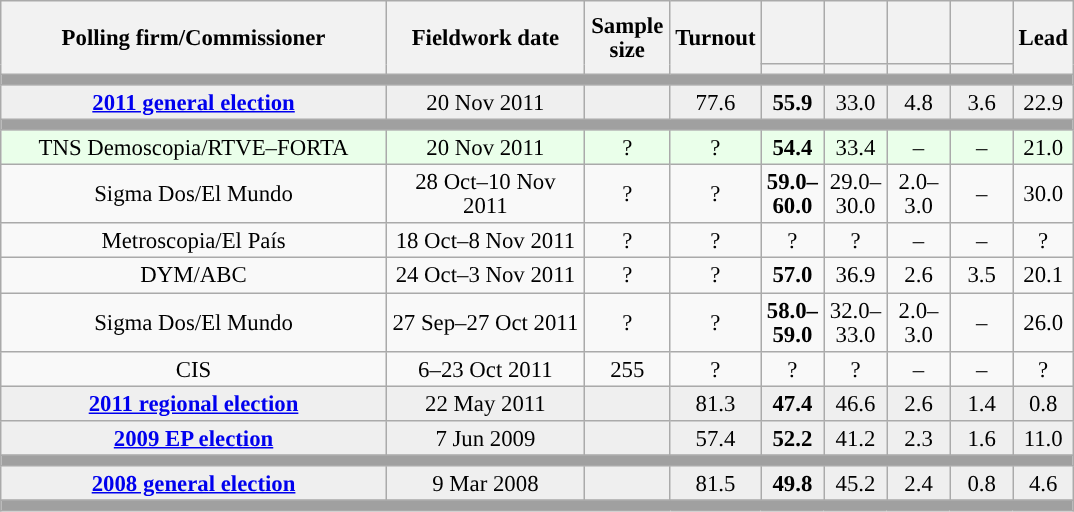<table class="wikitable collapsible collapsed" style="text-align:center; font-size:95%; line-height:16px;">
<tr style="height:42px;">
<th style="width:250px;" rowspan="2">Polling firm/Commissioner</th>
<th style="width:125px;" rowspan="2">Fieldwork date</th>
<th style="width:50px;" rowspan="2">Sample size</th>
<th style="width:45px;" rowspan="2">Turnout</th>
<th style="width:35px;"></th>
<th style="width:35px;"></th>
<th style="width:35px;"></th>
<th style="width:35px;"></th>
<th style="width:30px;" rowspan="2">Lead</th>
</tr>
<tr>
<th style="color:inherit;background:"></th>
<th style="color:inherit;background:"></th>
<th style="color:inherit;background:"></th>
<th style="color:inherit;background:"></th>
</tr>
<tr>
<td colspan="9" style="background:#A0A0A0"></td>
</tr>
<tr style="background:#EFEFEF;">
<td><strong><a href='#'>2011 general election</a></strong></td>
<td>20 Nov 2011</td>
<td></td>
<td>77.6</td>
<td><strong>55.9</strong><br></td>
<td>33.0<br></td>
<td>4.8<br></td>
<td>3.6<br></td>
<td style="background:">22.9</td>
</tr>
<tr>
<td colspan="9" style="background:#A0A0A0"></td>
</tr>
<tr style="background:#EAFFEA;">
<td>TNS Demoscopia/RTVE–FORTA</td>
<td>20 Nov 2011</td>
<td>?</td>
<td>?</td>
<td><strong>54.4</strong><br></td>
<td>33.4<br></td>
<td>–</td>
<td>–</td>
<td style="background:">21.0</td>
</tr>
<tr>
<td>Sigma Dos/El Mundo</td>
<td>28 Oct–10 Nov 2011</td>
<td>?</td>
<td>?</td>
<td><strong>59.0–<br>60.0</strong><br></td>
<td>29.0–<br>30.0<br></td>
<td>2.0–<br>3.0<br></td>
<td>–</td>
<td style="background:">30.0</td>
</tr>
<tr>
<td>Metroscopia/El País</td>
<td>18 Oct–8 Nov 2011</td>
<td>?</td>
<td>?</td>
<td>?<br></td>
<td>?<br></td>
<td>–</td>
<td>–</td>
<td style="background:">?</td>
</tr>
<tr>
<td>DYM/ABC</td>
<td>24 Oct–3 Nov 2011</td>
<td>?</td>
<td>?</td>
<td><strong>57.0</strong><br></td>
<td>36.9<br></td>
<td>2.6<br></td>
<td>3.5<br></td>
<td style="background:">20.1</td>
</tr>
<tr>
<td>Sigma Dos/El Mundo</td>
<td>27 Sep–27 Oct 2011</td>
<td>?</td>
<td>?</td>
<td><strong>58.0–<br>59.0</strong><br></td>
<td>32.0–<br>33.0<br></td>
<td>2.0–<br>3.0<br></td>
<td>–</td>
<td style="background:">26.0</td>
</tr>
<tr>
<td>CIS</td>
<td>6–23 Oct 2011</td>
<td>255</td>
<td>?</td>
<td>?<br></td>
<td>?<br></td>
<td>–</td>
<td>–</td>
<td style="background:">?</td>
</tr>
<tr style="background:#EFEFEF;">
<td><strong><a href='#'>2011 regional election</a></strong></td>
<td>22 May 2011</td>
<td></td>
<td>81.3</td>
<td><strong>47.4</strong><br></td>
<td>46.6<br></td>
<td>2.6<br></td>
<td>1.4<br></td>
<td style="background:">0.8</td>
</tr>
<tr style="background:#EFEFEF;">
<td><strong><a href='#'>2009 EP election</a></strong></td>
<td>7 Jun 2009</td>
<td></td>
<td>57.4</td>
<td><strong>52.2</strong><br></td>
<td>41.2<br></td>
<td>2.3<br></td>
<td>1.6<br></td>
<td style="background:">11.0</td>
</tr>
<tr>
<td colspan="9" style="background:#A0A0A0"></td>
</tr>
<tr style="background:#EFEFEF;">
<td><strong><a href='#'>2008 general election</a></strong></td>
<td>9 Mar 2008</td>
<td></td>
<td>81.5</td>
<td><strong>49.8</strong><br></td>
<td>45.2<br></td>
<td>2.4<br></td>
<td>0.8<br></td>
<td style="background:">4.6</td>
</tr>
<tr>
<td colspan="9" style="background:#A0A0A0"></td>
</tr>
</table>
